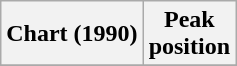<table class="wikitable plainrowheaders">
<tr>
<th>Chart (1990)</th>
<th>Peak<br>position</th>
</tr>
<tr>
</tr>
</table>
